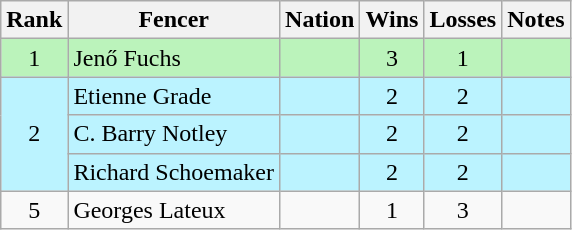<table class="wikitable sortable" style="text-align:center">
<tr>
<th>Rank</th>
<th>Fencer</th>
<th>Nation</th>
<th>Wins</th>
<th>Losses</th>
<th>Notes</th>
</tr>
<tr bgcolor=bbf3bb>
<td>1</td>
<td align=left>Jenő Fuchs</td>
<td align=left></td>
<td>3</td>
<td>1</td>
<td></td>
</tr>
<tr bgcolor=bbf3ff>
<td rowspan=3>2</td>
<td align=left>Etienne Grade</td>
<td align=left></td>
<td>2</td>
<td>2</td>
<td></td>
</tr>
<tr bgcolor=bbf3ff>
<td align=left>C. Barry Notley</td>
<td align=left></td>
<td>2</td>
<td>2</td>
<td></td>
</tr>
<tr bgcolor=bbf3ff>
<td align=left>Richard Schoemaker</td>
<td align=left></td>
<td>2</td>
<td>2</td>
<td></td>
</tr>
<tr>
<td>5</td>
<td align=left>Georges Lateux</td>
<td align=left></td>
<td>1</td>
<td>3</td>
<td></td>
</tr>
</table>
